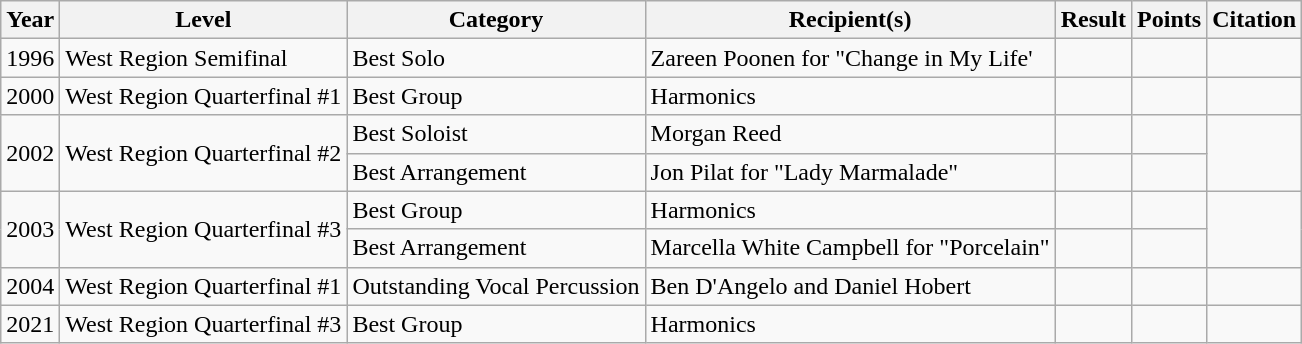<table class="wikitable sortable">
<tr>
<th>Year</th>
<th>Level</th>
<th>Category</th>
<th>Recipient(s)</th>
<th>Result</th>
<th>Points</th>
<th class=unsortable>Citation</th>
</tr>
<tr>
<td>1996</td>
<td>West Region Semifinal</td>
<td>Best Solo</td>
<td>Zareen Poonen for "Change in My Life'</td>
<td></td>
<td></td>
<td></td>
</tr>
<tr>
<td>2000</td>
<td>West Region Quarterfinal #1</td>
<td>Best Group</td>
<td>Harmonics</td>
<td></td>
<td></td>
<td></td>
</tr>
<tr>
<td rowspan="2">2002</td>
<td rowspan="2">West Region Quarterfinal #2</td>
<td>Best Soloist</td>
<td>Morgan Reed</td>
<td></td>
<td></td>
<td rowspan="2"></td>
</tr>
<tr>
<td>Best Arrangement</td>
<td>Jon Pilat for "Lady Marmalade"</td>
<td></td>
<td></td>
</tr>
<tr>
<td rowspan="2">2003</td>
<td rowspan="2">West Region Quarterfinal #3</td>
<td>Best Group</td>
<td>Harmonics</td>
<td></td>
<td></td>
<td rowspan="2"></td>
</tr>
<tr>
<td>Best Arrangement</td>
<td>Marcella White Campbell for "Porcelain"</td>
<td></td>
<td></td>
</tr>
<tr>
<td>2004</td>
<td>West Region Quarterfinal #1</td>
<td>Outstanding Vocal Percussion</td>
<td>Ben D'Angelo and Daniel Hobert</td>
<td></td>
<td></td>
<td></td>
</tr>
<tr>
<td>2021</td>
<td>West Region Quarterfinal #3</td>
<td>Best Group</td>
<td>Harmonics</td>
<td></td>
<td></td>
<td></td>
</tr>
</table>
